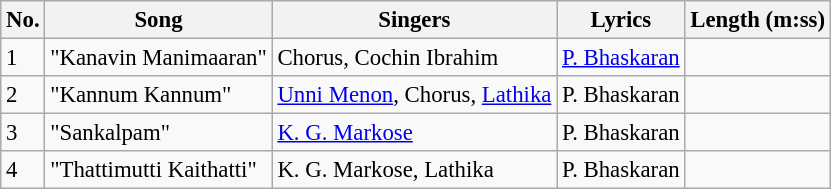<table class="wikitable" style="font-size:95%;">
<tr>
<th>No.</th>
<th>Song</th>
<th>Singers</th>
<th>Lyrics</th>
<th>Length (m:ss)</th>
</tr>
<tr>
<td>1</td>
<td>"Kanavin Manimaaran"</td>
<td>Chorus, Cochin Ibrahim</td>
<td><a href='#'>P. Bhaskaran</a></td>
<td></td>
</tr>
<tr>
<td>2</td>
<td>"Kannum Kannum"</td>
<td><a href='#'>Unni Menon</a>, Chorus, <a href='#'>Lathika</a></td>
<td>P. Bhaskaran</td>
<td></td>
</tr>
<tr>
<td>3</td>
<td>"Sankalpam"</td>
<td><a href='#'>K. G. Markose</a></td>
<td>P. Bhaskaran</td>
<td></td>
</tr>
<tr>
<td>4</td>
<td>"Thattimutti Kaithatti"</td>
<td>K. G. Markose, Lathika</td>
<td>P. Bhaskaran</td>
<td></td>
</tr>
</table>
